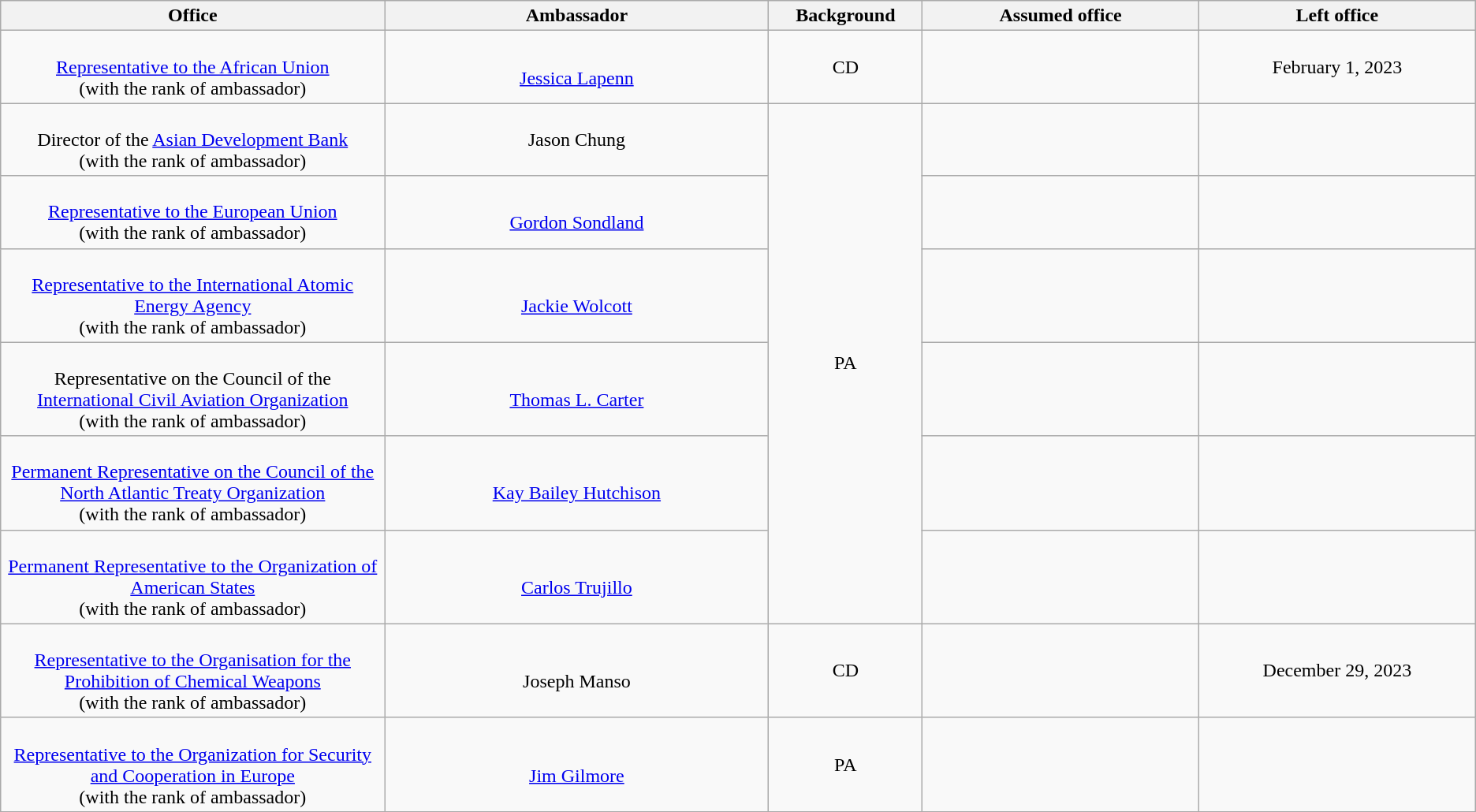<table class="wikitable sortable" style="text-align:center">
<tr>
<th style="width:25%;">Office</th>
<th style="width:25%;">Ambassador</th>
<th style="width:10%;">Background</th>
<th style="width:18%;">Assumed office</th>
<th style="width:18%;">Left office</th>
</tr>
<tr>
<td><br><a href='#'>Representative to the African Union</a><br>(with the rank of ambassador)</td>
<td data-sort-value=Lapenn, Jessica><br><a href='#'>Jessica Lapenn</a></td>
<td>CD</td>
<td><br></td>
<td>February 1, 2023</td>
</tr>
<tr>
<td><br>Director of the <a href='#'>Asian Development Bank</a><br>(with the rank of ambassador)</td>
<td data-sort-value=Chung, Jason Myung-lk>Jason Chung</td>
<td rowspan="6">PA</td>
<td><br></td>
<td></td>
</tr>
<tr>
<td><br><a href='#'>Representative to the European Union</a><br>(with the rank of ambassador)</td>
<td data-sort-value=Sondland, Gordon><br><a href='#'>Gordon Sondland</a></td>
<td><br></td>
<td></td>
</tr>
<tr>
<td><br><a href='#'>Representative to the International Atomic Energy Agency</a><br>(with the rank of ambassador)</td>
<td data-sort-value=Wolcott, Jackie><br><a href='#'>Jackie Wolcott</a></td>
<td><br></td>
<td></td>
</tr>
<tr>
<td><br>Representative on the Council of the <a href='#'>International Civil Aviation Organization</a><br>(with the rank of ambassador)</td>
<td data-sort-value=Carter, Thomas L.><br><a href='#'>Thomas L. Carter</a></td>
<td><br></td>
<td></td>
</tr>
<tr>
<td><br><a href='#'>Permanent Representative on the Council of the North Atlantic Treaty Organization</a><br>(with the rank of ambassador)</td>
<td data-sort-value=Hutchison, Kay Bailey><br><a href='#'>Kay Bailey Hutchison</a></td>
<td><br></td>
<td></td>
</tr>
<tr>
<td><br><a href='#'>Permanent Representative to the Organization of American States</a><br>(with the rank of ambassador)</td>
<td data-sort-value=Trujillo, Carlos><br><a href='#'>Carlos Trujillo</a></td>
<td><br></td>
<td></td>
</tr>
<tr>
<td><br><a href='#'>Representative to the Organisation for the Prohibition of Chemical Weapons</a><br>(with the rank of ambassador)</td>
<td data-sort-value=Manso, Joseph><br>Joseph Manso</td>
<td>CD</td>
<td><br></td>
<td>December 29, 2023</td>
</tr>
<tr>
<td><br><a href='#'>Representative to the Organization for Security and Cooperation in Europe</a><br>(with the rank of ambassador)</td>
<td data-sort-value=Gilmore, Jim><br><a href='#'>Jim Gilmore</a></td>
<td>PA</td>
<td><br></td>
<td></td>
</tr>
</table>
